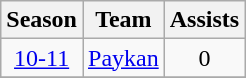<table class="wikitable" style="text-align: center;">
<tr>
<th>Season</th>
<th>Team</th>
<th>Assists</th>
</tr>
<tr>
<td><a href='#'>10-11</a></td>
<td align="left"><a href='#'>Paykan</a></td>
<td>0</td>
</tr>
<tr>
</tr>
</table>
